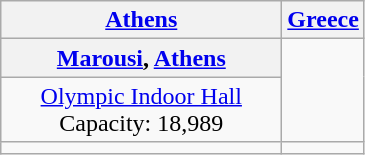<table class="wikitable" style="text-align:center;">
<tr>
<th><a href='#'>Athens</a></th>
<th><a href='#'>Greece</a></th>
</tr>
<tr>
<th width=180><a href='#'>Marousi</a>, <a href='#'>Athens</a></th>
<td rowspan=2></td>
</tr>
<tr>
<td><a href='#'>Olympic Indoor Hall</a><br>Capacity: 18,989</td>
</tr>
<tr>
<td></td>
</tr>
</table>
